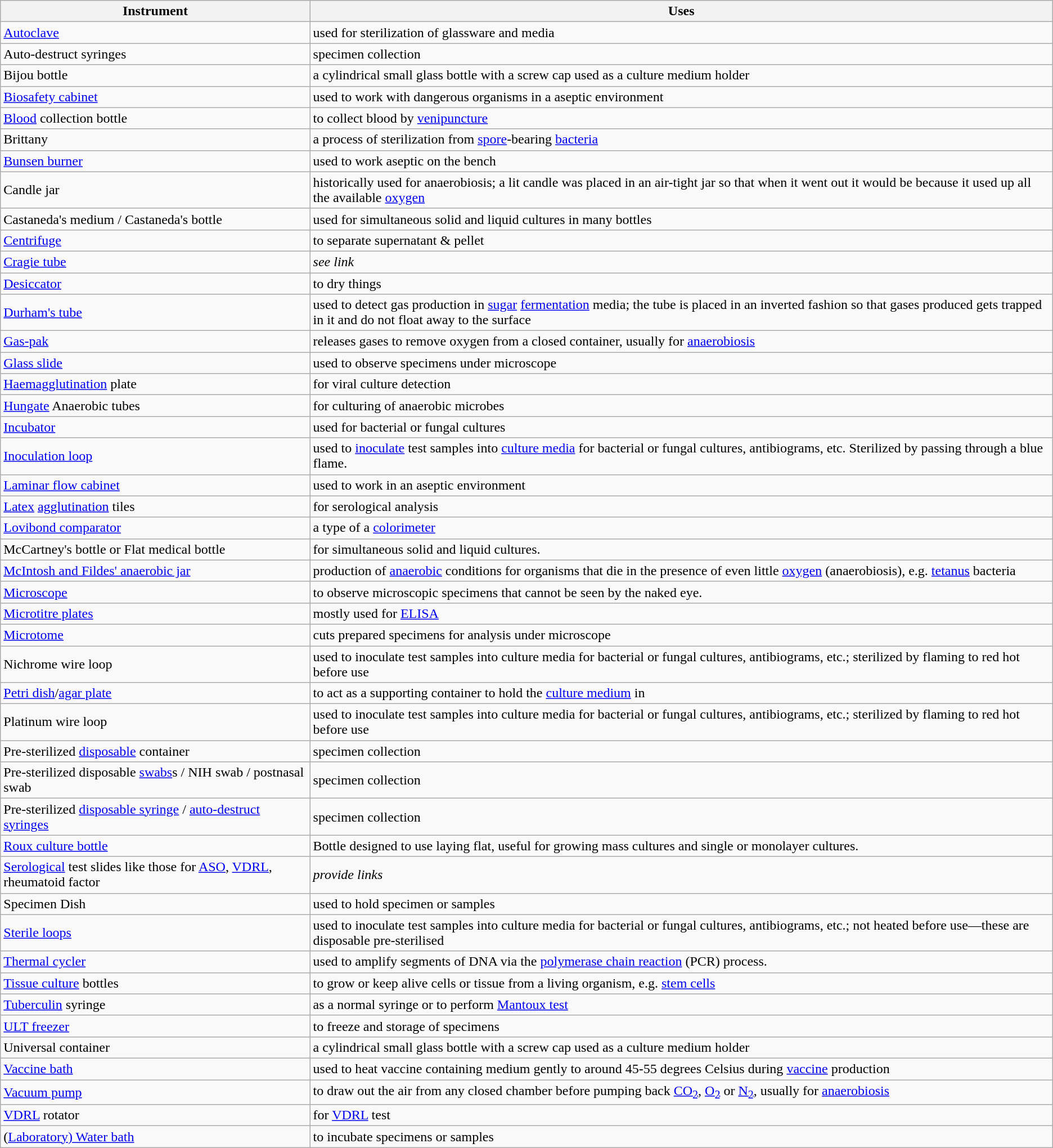<table class="wikitable">
<tr>
<th>Instrument</th>
<th>Uses</th>
</tr>
<tr 8>
<td><a href='#'>Autoclave</a></td>
<td>used for sterilization of glassware and media</td>
</tr>
<tr>
<td>Auto-destruct syringes</td>
<td>specimen collection</td>
</tr>
<tr>
<td>Bijou bottle</td>
<td>a cylindrical small glass bottle with a screw cap used as a culture medium holder</td>
</tr>
<tr>
<td><a href='#'>Biosafety cabinet</a></td>
<td>used to work with dangerous organisms in a aseptic environment</td>
</tr>
<tr>
<td><a href='#'>Blood</a> collection bottle</td>
<td>to collect blood by <a href='#'>venipuncture</a></td>
</tr>
<tr>
<td>Brittany</td>
<td>a process of sterilization from <a href='#'>spore</a>-bearing <a href='#'>bacteria</a></td>
</tr>
<tr>
<td><a href='#'>Bunsen burner</a></td>
<td>used to work aseptic on the bench</td>
</tr>
<tr>
<td>Candle jar</td>
<td>historically used for anaerobiosis; a lit candle was placed in an air-tight jar so that when it went out it would be because it used up all the available <a href='#'>oxygen</a></td>
</tr>
<tr>
<td>Castaneda's medium / Castaneda's bottle</td>
<td>used for simultaneous solid and liquid cultures in many bottles</td>
</tr>
<tr>
<td><a href='#'>Centrifuge</a></td>
<td>to separate supernatant & pellet</td>
</tr>
<tr>
<td><a href='#'>Cragie tube</a></td>
<td><em>see link</em></td>
</tr>
<tr>
<td><a href='#'>Desiccator</a></td>
<td>to dry things</td>
</tr>
<tr>
<td><a href='#'>Durham's tube</a></td>
<td>used to detect gas production in <a href='#'>sugar</a> <a href='#'>fermentation</a> media; the tube is placed in an inverted fashion so that gases produced gets trapped in it and do not float away to the surface</td>
</tr>
<tr>
<td><a href='#'>Gas-pak</a></td>
<td>releases gases to remove oxygen from a closed container, usually for <a href='#'>anaerobiosis</a></td>
</tr>
<tr>
<td><a href='#'>Glass slide</a></td>
<td>used to observe specimens under microscope</td>
</tr>
<tr>
<td><a href='#'>Haemagglutination</a> plate</td>
<td>for viral culture detection</td>
</tr>
<tr>
<td><a href='#'>Hungate</a> Anaerobic tubes</td>
<td>for culturing of anaerobic microbes</td>
</tr>
<tr>
<td><a href='#'>Incubator</a></td>
<td>used for bacterial or fungal cultures</td>
</tr>
<tr>
<td><a href='#'>Inoculation loop</a></td>
<td>used to <a href='#'>inoculate</a> test samples into <a href='#'>culture media</a> for bacterial or fungal cultures, antibiograms, etc. Sterilized by passing through a blue flame.</td>
</tr>
<tr>
<td><a href='#'>Laminar flow cabinet</a></td>
<td>used to work in an aseptic environment</td>
</tr>
<tr>
<td><a href='#'>Latex</a> <a href='#'>agglutination</a> tiles</td>
<td>for serological analysis</td>
</tr>
<tr>
<td><a href='#'>Lovibond comparator</a></td>
<td>a type of a <a href='#'>colorimeter</a></td>
</tr>
<tr>
<td>McCartney's bottle or Flat medical bottle</td>
<td>for simultaneous solid and liquid cultures.</td>
</tr>
<tr>
<td><a href='#'>McIntosh and Fildes' anaerobic jar</a></td>
<td>production of <a href='#'>anaerobic</a> conditions for organisms that die in the presence of even little <a href='#'>oxygen</a> (anaerobiosis), e.g. <a href='#'>tetanus</a> bacteria</td>
</tr>
<tr>
<td><a href='#'>Microscope</a></td>
<td>to observe microscopic specimens that cannot be seen by the naked eye.</td>
</tr>
<tr>
<td><a href='#'>Microtitre plates</a></td>
<td>mostly used for <a href='#'>ELISA</a></td>
</tr>
<tr>
<td><a href='#'>Microtome</a></td>
<td>cuts prepared specimens for analysis under microscope</td>
</tr>
<tr>
<td>Nichrome wire loop</td>
<td>used to inoculate test samples into culture media for bacterial or fungal cultures, antibiograms, etc.; sterilized by flaming to red hot before use</td>
</tr>
<tr>
<td><a href='#'>Petri dish</a>/<a href='#'>agar plate</a></td>
<td>to act as a supporting container to hold the <a href='#'>culture medium</a> in</td>
</tr>
<tr>
<td>Platinum wire loop</td>
<td>used to inoculate test samples into culture media for bacterial or fungal cultures, antibiograms, etc.; sterilized by flaming to red hot before use</td>
</tr>
<tr>
<td>Pre-sterilized <a href='#'>disposable</a> container</td>
<td>specimen collection</td>
</tr>
<tr>
<td>Pre-sterilized disposable <a href='#'>swabs</a>s / NIH swab / postnasal swab</td>
<td>specimen collection</td>
</tr>
<tr>
<td>Pre-sterilized <a href='#'>disposable syringe</a> / <a href='#'>auto-destruct syringes</a></td>
<td>specimen collection</td>
</tr>
<tr>
<td><a href='#'>Roux culture bottle</a></td>
<td>Bottle designed to use laying flat, useful for growing mass cultures and single or monolayer cultures.</td>
</tr>
<tr>
<td><a href='#'>Serological</a> test slides like those for <a href='#'>ASO</a>, <a href='#'>VDRL</a>, rheumatoid factor</td>
<td><em>provide links</em></td>
</tr>
<tr spatula || moving substances from one petri dish to another>
<td>Specimen Dish</td>
<td>used to hold specimen or samples</td>
</tr>
<tr>
<td><a href='#'>Sterile loops</a></td>
<td>used to inoculate test samples into culture media for bacterial or fungal cultures, antibiograms, etc.; not heated before use—these are disposable pre-sterilised</td>
</tr>
<tr>
<td><a href='#'>Thermal cycler</a></td>
<td>used to amplify segments of DNA via the <a href='#'>polymerase chain reaction</a> (PCR) process.</td>
</tr>
<tr>
<td><a href='#'>Tissue culture</a> bottles</td>
<td>to grow or keep alive cells or tissue from a living organism, e.g. <a href='#'>stem cells</a></td>
</tr>
<tr>
<td><a href='#'>Tuberculin</a> syringe</td>
<td>as a normal syringe or to perform <a href='#'>Mantoux test</a></td>
</tr>
<tr>
<td><a href='#'>ULT freezer</a></td>
<td>to freeze and storage of specimens</td>
</tr>
<tr>
<td>Universal container</td>
<td>a cylindrical small glass bottle with a screw cap used as a culture medium holder</td>
</tr>
<tr>
<td><a href='#'>Vaccine bath</a></td>
<td>used to heat vaccine containing medium gently to around 45-55 degrees Celsius during <a href='#'>vaccine</a> production</td>
</tr>
<tr>
<td><a href='#'>Vacuum pump</a></td>
<td>to draw out the air from any closed chamber before pumping back <a href='#'>CO<sub>2</sub></a>, <a href='#'>O<sub>2</sub></a> or <a href='#'>N<sub>2</sub></a>, usually for <a href='#'>anaerobiosis</a></td>
</tr>
<tr>
<td><a href='#'>VDRL</a> rotator</td>
<td>for <a href='#'>VDRL</a> test</td>
</tr>
<tr>
<td>(<a href='#'>Laboratory) Water bath</a></td>
<td>to incubate specimens or samples</td>
</tr>
</table>
